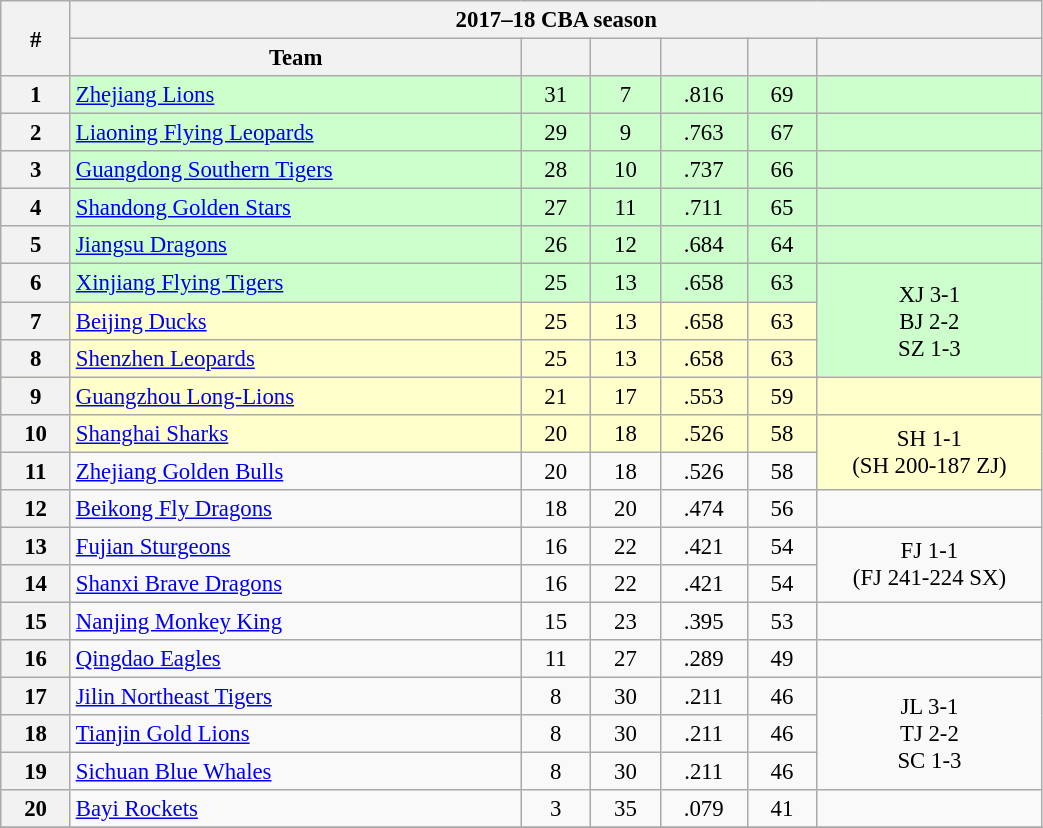<table class="wikitable"  style="width:55%; font-size:95%;">
<tr>
<th style="width:3%;" rowspan="2">#</th>
<th colspan="6" style="text-align:center;">2017–18 CBA season</th>
</tr>
<tr style="text-align:center;">
<th style="width:20%;">Team</th>
<th style="width:3%;"></th>
<th style="width:3%;"></th>
<th style="width:3%;"></th>
<th style="width:3%;"></th>
<th style="width:10%;"></th>
</tr>
<tr style="text-align:center; background:#cfc;">
<th>1</th>
<td style="text-align:left;"><a href='#'>Zhejiang Lions</a></td>
<td>31</td>
<td>7</td>
<td>.816</td>
<td>69</td>
<td></td>
</tr>
<tr style="text-align:center; background:#cfc;">
<th>2</th>
<td style="text-align:left;"><a href='#'>Liaoning Flying Leopards</a></td>
<td>29</td>
<td>9</td>
<td>.763</td>
<td>67</td>
<td></td>
</tr>
<tr style="text-align:center; background:#cfc;">
<th>3</th>
<td style="text-align:left;"><a href='#'>Guangdong Southern Tigers</a></td>
<td>28</td>
<td>10</td>
<td>.737</td>
<td>66</td>
<td></td>
</tr>
<tr style="text-align:center; background:#cfc;">
<th>4</th>
<td style="text-align:left;"><a href='#'>Shandong Golden Stars</a></td>
<td>27</td>
<td>11</td>
<td>.711</td>
<td>65</td>
<td></td>
</tr>
<tr style="text-align:center; background:#cfc;">
<th>5</th>
<td style="text-align:left;"><a href='#'>Jiangsu Dragons</a></td>
<td>26</td>
<td>12</td>
<td>.684</td>
<td>64</td>
<td></td>
</tr>
<tr style="text-align:center; background:#cfc;">
<th>6</th>
<td style="text-align:left;"><a href='#'>Xinjiang Flying Tigers</a></td>
<td>25</td>
<td>13</td>
<td>.658</td>
<td>63</td>
<td rowspan=3>XJ 3-1<br>BJ 2-2<br>SZ 1-3</td>
</tr>
<tr style="text-align:center; background:#ffc;">
<th>7</th>
<td style="text-align:left;"><a href='#'>Beijing Ducks</a></td>
<td>25</td>
<td>13</td>
<td>.658</td>
<td>63</td>
</tr>
<tr style="text-align:center; background:#ffc;">
<th>8</th>
<td style="text-align:left;"><a href='#'>Shenzhen Leopards</a></td>
<td>25</td>
<td>13</td>
<td>.658</td>
<td>63</td>
</tr>
<tr style="text-align:center; background:#ffc;">
<th>9</th>
<td style="text-align:left;"><a href='#'>Guangzhou Long-Lions</a></td>
<td>21</td>
<td>17</td>
<td>.553</td>
<td>59</td>
<td></td>
</tr>
<tr style="text-align:center; background:#ffc;">
<th>10</th>
<td style="text-align:left;"><a href='#'>Shanghai Sharks</a></td>
<td>20</td>
<td>18</td>
<td>.526</td>
<td>58</td>
<td rowspan=2>SH 1-1<br>(SH 200-187 ZJ)</td>
</tr>
<tr style="text-align:center;">
<th>11</th>
<td style="text-align:left;"><a href='#'>Zhejiang Golden Bulls</a></td>
<td>20</td>
<td>18</td>
<td>.526</td>
<td>58</td>
</tr>
<tr style="text-align:center;">
<th>12</th>
<td style="text-align:left;"><a href='#'>Beikong Fly Dragons</a></td>
<td>18</td>
<td>20</td>
<td>.474</td>
<td>56</td>
<td></td>
</tr>
<tr style="text-align:center;">
<th>13</th>
<td style="text-align:left;"><a href='#'>Fujian Sturgeons</a></td>
<td>16</td>
<td>22</td>
<td>.421</td>
<td>54</td>
<td rowspan=2>FJ 1-1<br>(FJ 241-224 SX)</td>
</tr>
<tr style="text-align:center;">
<th>14</th>
<td style="text-align:left;"><a href='#'>Shanxi Brave Dragons</a></td>
<td>16</td>
<td>22</td>
<td>.421</td>
<td>54</td>
</tr>
<tr style="text-align:center;">
<th>15</th>
<td style="text-align:left;"><a href='#'>Nanjing Monkey King</a></td>
<td>15</td>
<td>23</td>
<td>.395</td>
<td>53</td>
<td></td>
</tr>
<tr style="text-align:center;">
<th>16</th>
<td style="text-align:left;"><a href='#'>Qingdao Eagles</a></td>
<td>11</td>
<td>27</td>
<td>.289</td>
<td>49</td>
<td></td>
</tr>
<tr style="text-align:center;">
<th>17</th>
<td style="text-align:left;"><a href='#'>Jilin Northeast Tigers</a></td>
<td>8</td>
<td>30</td>
<td>.211</td>
<td>46</td>
<td rowspan=3>JL 3-1<br>TJ 2-2<br>SC 1-3</td>
</tr>
<tr style="text-align:center;">
<th>18</th>
<td style="text-align:left;"><a href='#'>Tianjin Gold Lions</a></td>
<td>8</td>
<td>30</td>
<td>.211</td>
<td>46</td>
</tr>
<tr style="text-align:center;">
<th>19</th>
<td style="text-align:left;"><a href='#'>Sichuan Blue Whales</a></td>
<td>8</td>
<td>30</td>
<td>.211</td>
<td>46</td>
</tr>
<tr style="text-align:center;">
<th>20</th>
<td style="text-align:left;"><a href='#'>Bayi Rockets</a></td>
<td>3</td>
<td>35</td>
<td>.079</td>
<td>41</td>
<td></td>
</tr>
<tr style="text-align:center;">
</tr>
</table>
